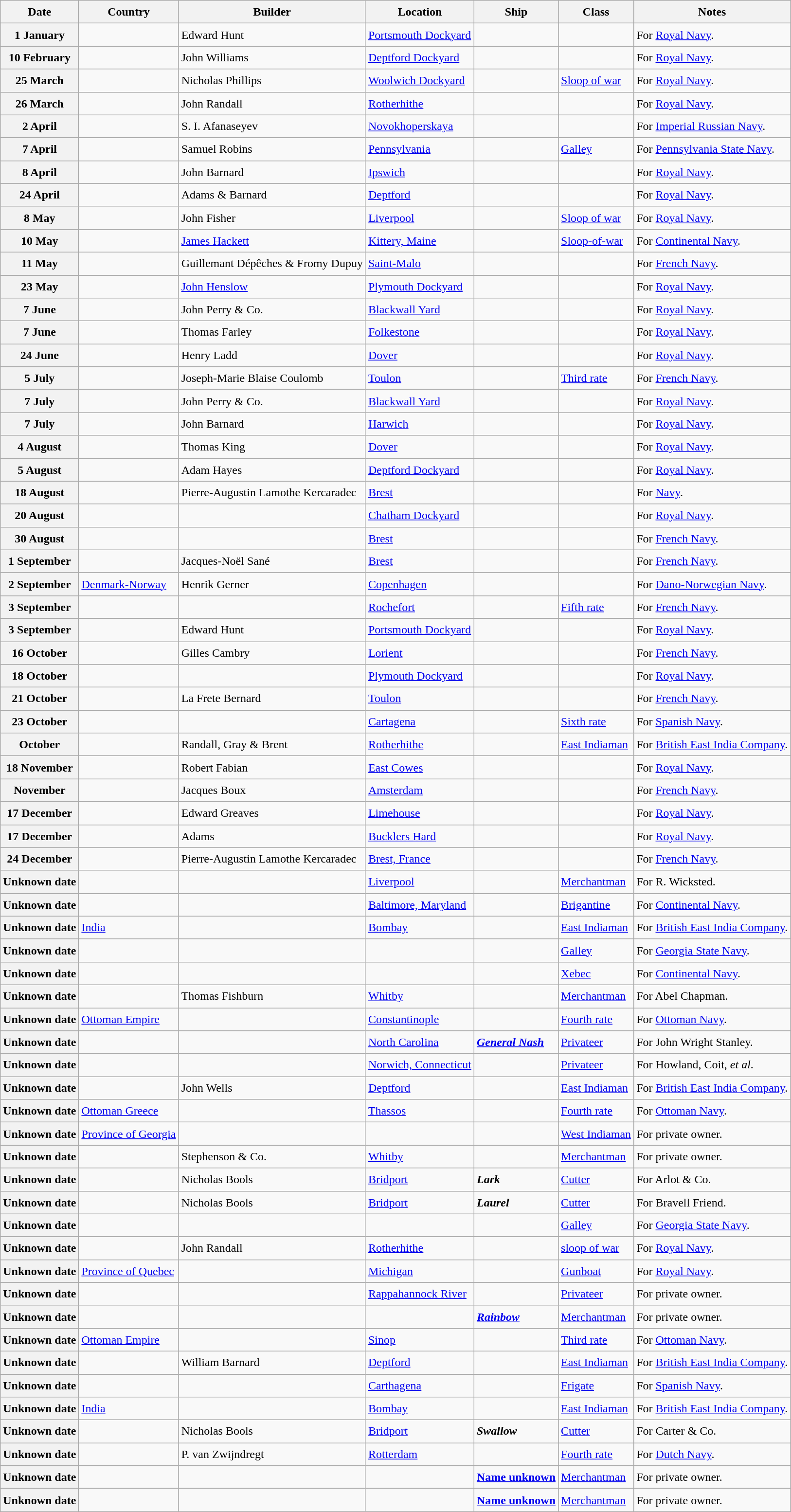<table class="wikitable sortable" style="font-size:1.00em; line-height:1.5em;">
<tr>
<th>Date</th>
<th>Country</th>
<th>Builder</th>
<th>Location</th>
<th>Ship</th>
<th>Class</th>
<th>Notes</th>
</tr>
<tr ---->
<th>1 January</th>
<td></td>
<td>Edward Hunt</td>
<td><a href='#'>Portsmouth Dockyard</a></td>
<td><strong></strong></td>
<td></td>
<td>For <a href='#'>Royal Navy</a>.</td>
</tr>
<tr ---->
<th>10 February</th>
<td></td>
<td>John Williams</td>
<td><a href='#'>Deptford Dockyard</a></td>
<td><strong></strong></td>
<td></td>
<td>For <a href='#'>Royal Navy</a>.</td>
</tr>
<tr ---->
<th>25 March</th>
<td></td>
<td>Nicholas Phillips</td>
<td><a href='#'>Woolwich Dockyard</a></td>
<td><strong></strong></td>
<td><a href='#'>Sloop of war</a></td>
<td>For <a href='#'>Royal Navy</a>.</td>
</tr>
<tr ---->
<th>26 March</th>
<td></td>
<td>John Randall</td>
<td><a href='#'>Rotherhithe</a></td>
<td><strong></strong></td>
<td></td>
<td>For <a href='#'>Royal Navy</a>.</td>
</tr>
<tr ---->
<th>2 April</th>
<td></td>
<td>S. I. Afanaseyev</td>
<td><a href='#'>Novokhoperskaya</a></td>
<td><strong></strong></td>
<td></td>
<td>For <a href='#'>Imperial Russian Navy</a>.</td>
</tr>
<tr ---->
<th>7 April</th>
<td></td>
<td>Samuel Robins</td>
<td><a href='#'>Pennsylvania</a></td>
<td><strong></strong></td>
<td><a href='#'>Galley</a></td>
<td>For <a href='#'>Pennsylvania State Navy</a>.</td>
</tr>
<tr ---->
<th>8 April</th>
<td></td>
<td>John Barnard</td>
<td><a href='#'>Ipswich</a></td>
<td><strong></strong></td>
<td></td>
<td>For <a href='#'>Royal Navy</a>.</td>
</tr>
<tr ---->
<th>24 April</th>
<td></td>
<td>Adams & Barnard</td>
<td><a href='#'>Deptford</a></td>
<td><strong></strong></td>
<td></td>
<td>For <a href='#'>Royal Navy</a>.</td>
</tr>
<tr ---->
<th>8 May</th>
<td></td>
<td>John Fisher</td>
<td><a href='#'>Liverpool</a></td>
<td><strong></strong></td>
<td><a href='#'>Sloop of war</a></td>
<td>For <a href='#'>Royal Navy</a>.</td>
</tr>
<tr ---->
<th>10 May</th>
<td></td>
<td><a href='#'>James Hackett</a></td>
<td><a href='#'>Kittery, Maine</a></td>
<td><strong></strong></td>
<td><a href='#'>Sloop-of-war</a></td>
<td>For <a href='#'>Continental Navy</a>.</td>
</tr>
<tr ---->
<th>11 May</th>
<td></td>
<td>Guillemant Dépêches & Fromy Dupuy</td>
<td><a href='#'>Saint-Malo</a></td>
<td><strong></strong></td>
<td></td>
<td>For <a href='#'>French Navy</a>.</td>
</tr>
<tr ---->
<th>23 May</th>
<td></td>
<td><a href='#'>John Henslow</a></td>
<td><a href='#'>Plymouth Dockyard</a></td>
<td><strong></strong></td>
<td></td>
<td>For <a href='#'>Royal Navy</a>.</td>
</tr>
<tr ---->
<th>7 June</th>
<td></td>
<td>John Perry & Co.</td>
<td><a href='#'>Blackwall Yard</a></td>
<td><strong></strong></td>
<td></td>
<td>For <a href='#'>Royal Navy</a>.</td>
</tr>
<tr ---->
<th>7 June</th>
<td></td>
<td>Thomas Farley</td>
<td><a href='#'>Folkestone</a></td>
<td><strong></strong></td>
<td></td>
<td>For <a href='#'>Royal Navy</a>.</td>
</tr>
<tr ---->
<th>24 June</th>
<td></td>
<td>Henry Ladd</td>
<td><a href='#'>Dover</a></td>
<td><strong></strong></td>
<td></td>
<td>For <a href='#'>Royal Navy</a>.</td>
</tr>
<tr ---->
<th>5 July</th>
<td></td>
<td>Joseph-Marie Blaise Coulomb</td>
<td><a href='#'>Toulon</a></td>
<td><strong></strong></td>
<td><a href='#'>Third rate</a></td>
<td>For <a href='#'>French Navy</a>.</td>
</tr>
<tr ---->
<th>7 July</th>
<td></td>
<td>John Perry & Co.</td>
<td><a href='#'>Blackwall Yard</a></td>
<td><strong></strong></td>
<td></td>
<td>For <a href='#'>Royal Navy</a>.</td>
</tr>
<tr ---->
<th>7 July</th>
<td></td>
<td>John Barnard</td>
<td><a href='#'>Harwich</a></td>
<td><strong></strong></td>
<td></td>
<td>For <a href='#'>Royal Navy</a>.</td>
</tr>
<tr ---->
<th>4 August</th>
<td></td>
<td>Thomas King</td>
<td><a href='#'>Dover</a></td>
<td><strong></strong></td>
<td></td>
<td>For <a href='#'>Royal Navy</a>.</td>
</tr>
<tr ---->
<th>5 August</th>
<td></td>
<td>Adam Hayes</td>
<td><a href='#'>Deptford Dockyard</a></td>
<td><strong></strong></td>
<td></td>
<td>For <a href='#'>Royal Navy</a>.</td>
</tr>
<tr ---->
<th>18 August</th>
<td></td>
<td>Pierre-Augustin Lamothe Kercaradec</td>
<td><a href='#'>Brest</a></td>
<td><strong></strong></td>
<td></td>
<td>For <a href='#'>Navy</a>.</td>
</tr>
<tr ---->
<th>20 August</th>
<td></td>
<td></td>
<td><a href='#'>Chatham Dockyard</a></td>
<td><strong></strong></td>
<td></td>
<td>For <a href='#'>Royal Navy</a>.</td>
</tr>
<tr ---->
<th>30 August</th>
<td></td>
<td></td>
<td><a href='#'>Brest</a></td>
<td><strong></strong></td>
<td></td>
<td>For <a href='#'>French Navy</a>.</td>
</tr>
<tr ---->
<th>1 September</th>
<td></td>
<td>Jacques-Noël Sané</td>
<td><a href='#'>Brest</a></td>
<td><strong></strong></td>
<td></td>
<td>For <a href='#'>French Navy</a>.</td>
</tr>
<tr ---->
<th>2 September</th>
<td> <a href='#'>Denmark-Norway</a></td>
<td>Henrik Gerner</td>
<td><a href='#'>Copenhagen</a></td>
<td><strong></strong></td>
<td></td>
<td>For <a href='#'>Dano-Norwegian Navy</a>.</td>
</tr>
<tr ---->
<th>3 September</th>
<td></td>
<td></td>
<td><a href='#'>Rochefort</a></td>
<td><strong></strong></td>
<td><a href='#'>Fifth rate</a></td>
<td>For <a href='#'>French Navy</a>.</td>
</tr>
<tr ---->
<th>3 September</th>
<td></td>
<td>Edward Hunt</td>
<td><a href='#'>Portsmouth Dockyard</a></td>
<td><strong></strong></td>
<td></td>
<td>For <a href='#'>Royal Navy</a>.</td>
</tr>
<tr ---->
<th>16 October</th>
<td></td>
<td>Gilles Cambry</td>
<td><a href='#'>Lorient</a></td>
<td><strong></strong></td>
<td></td>
<td>For <a href='#'>French Navy</a>.</td>
</tr>
<tr ---->
<th>18 October</th>
<td></td>
<td></td>
<td><a href='#'>Plymouth Dockyard</a></td>
<td><strong></strong></td>
<td></td>
<td>For <a href='#'>Royal Navy</a>.</td>
</tr>
<tr ---->
<th>21 October</th>
<td></td>
<td>La Frete Bernard</td>
<td><a href='#'>Toulon</a></td>
<td><strong></strong></td>
<td></td>
<td>For <a href='#'>French Navy</a>.</td>
</tr>
<tr ---->
<th>23 October</th>
<td></td>
<td></td>
<td><a href='#'>Cartagena</a></td>
<td><strong></strong></td>
<td><a href='#'>Sixth rate</a></td>
<td>For <a href='#'>Spanish Navy</a>.</td>
</tr>
<tr ---->
<th>October</th>
<td></td>
<td>Randall, Gray & Brent</td>
<td><a href='#'>Rotherhithe</a></td>
<td><strong></strong></td>
<td><a href='#'>East Indiaman</a></td>
<td>For <a href='#'>British East India Company</a>.</td>
</tr>
<tr ---->
<th>18 November</th>
<td></td>
<td>Robert Fabian</td>
<td><a href='#'>East Cowes</a></td>
<td><strong></strong></td>
<td></td>
<td>For <a href='#'>Royal Navy</a>.</td>
</tr>
<tr ---->
<th>November</th>
<td></td>
<td>Jacques Boux</td>
<td><a href='#'>Amsterdam</a></td>
<td><strong></strong></td>
<td></td>
<td>For <a href='#'>French Navy</a>.</td>
</tr>
<tr ---->
<th>17 December</th>
<td></td>
<td>Edward Greaves</td>
<td><a href='#'>Limehouse</a></td>
<td><strong></strong></td>
<td></td>
<td>For <a href='#'>Royal Navy</a>.</td>
</tr>
<tr ---->
<th>17 December</th>
<td></td>
<td>Adams</td>
<td><a href='#'>Bucklers Hard</a></td>
<td><strong></strong></td>
<td></td>
<td>For <a href='#'>Royal Navy</a>.</td>
</tr>
<tr ---->
<th>24 December</th>
<td></td>
<td>Pierre-Augustin Lamothe Kercaradec</td>
<td><a href='#'>Brest, France</a></td>
<td><strong></strong></td>
<td></td>
<td>For <a href='#'>French Navy</a>.</td>
</tr>
<tr ---->
<th>Unknown date</th>
<td></td>
<td></td>
<td><a href='#'>Liverpool</a></td>
<td><strong></strong></td>
<td><a href='#'>Merchantman</a></td>
<td>For R. Wicksted.</td>
</tr>
<tr ---->
<th>Unknown date</th>
<td></td>
<td></td>
<td><a href='#'>Baltimore, Maryland</a></td>
<td><strong></strong></td>
<td><a href='#'>Brigantine</a></td>
<td>For <a href='#'>Continental Navy</a>.</td>
</tr>
<tr ---->
<th>Unknown date</th>
<td> <a href='#'>India</a></td>
<td></td>
<td><a href='#'>Bombay</a></td>
<td><strong></strong></td>
<td><a href='#'>East Indiaman</a></td>
<td>For <a href='#'>British East India Company</a>.</td>
</tr>
<tr ---->
<th>Unknown date</th>
<td></td>
<td></td>
<td></td>
<td><strong></strong></td>
<td><a href='#'>Galley</a></td>
<td>For <a href='#'>Georgia State Navy</a>.</td>
</tr>
<tr ---->
<th>Unknown date</th>
<td></td>
<td></td>
<td></td>
<td><strong></strong></td>
<td><a href='#'>Xebec</a></td>
<td>For <a href='#'>Continental Navy</a>.</td>
</tr>
<tr ---->
<th>Unknown date</th>
<td></td>
<td>Thomas Fishburn</td>
<td><a href='#'>Whitby</a></td>
<td><strong></strong></td>
<td><a href='#'>Merchantman</a></td>
<td>For Abel Chapman.</td>
</tr>
<tr ---->
<th>Unknown date</th>
<td> <a href='#'>Ottoman Empire</a></td>
<td></td>
<td><a href='#'>Constantinople</a></td>
<td><strong></strong></td>
<td><a href='#'>Fourth rate</a></td>
<td>For <a href='#'>Ottoman Navy</a>.</td>
</tr>
<tr ---->
<th>Unknown date</th>
<td></td>
<td></td>
<td><a href='#'>North Carolina</a></td>
<td><strong><a href='#'><em>General Nash</em></a></strong></td>
<td><a href='#'>Privateer</a></td>
<td>For John Wright Stanley.</td>
</tr>
<tr ---->
<th>Unknown date</th>
<td></td>
<td></td>
<td><a href='#'>Norwich, Connecticut</a></td>
<td><strong></strong></td>
<td><a href='#'>Privateer</a></td>
<td>For Howland, Coit, <em>et al</em>.</td>
</tr>
<tr ---->
<th>Unknown date</th>
<td></td>
<td>John Wells</td>
<td><a href='#'>Deptford</a></td>
<td><strong></strong></td>
<td><a href='#'>East Indiaman</a></td>
<td>For <a href='#'>British East India Company</a>.</td>
</tr>
<tr ---->
<th>Unknown date</th>
<td> <a href='#'>Ottoman Greece</a></td>
<td></td>
<td><a href='#'>Thassos</a></td>
<td><strong></strong></td>
<td><a href='#'>Fourth rate</a></td>
<td>For <a href='#'>Ottoman Navy</a>.</td>
</tr>
<tr ---->
<th>Unknown date</th>
<td> <a href='#'>Province of Georgia</a></td>
<td></td>
<td></td>
<td><strong></strong></td>
<td><a href='#'>West Indiaman</a></td>
<td>For private owner.</td>
</tr>
<tr ---->
<th>Unknown date</th>
<td></td>
<td>Stephenson & Co.</td>
<td><a href='#'>Whitby</a></td>
<td><strong></strong></td>
<td><a href='#'>Merchantman</a></td>
<td>For private owner.</td>
</tr>
<tr ---->
<th>Unknown date</th>
<td></td>
<td>Nicholas Bools</td>
<td><a href='#'>Bridport</a></td>
<td><strong><em>Lark</em></strong></td>
<td><a href='#'>Cutter</a></td>
<td>For Arlot & Co.</td>
</tr>
<tr ---->
<th>Unknown date</th>
<td></td>
<td>Nicholas Bools</td>
<td><a href='#'>Bridport</a></td>
<td><strong><em>Laurel</em></strong></td>
<td><a href='#'>Cutter</a></td>
<td>For Bravell Friend.</td>
</tr>
<tr ---->
<th>Unknown date</th>
<td></td>
<td></td>
<td></td>
<td><strong></strong></td>
<td><a href='#'>Galley</a></td>
<td>For <a href='#'>Georgia State Navy</a>.</td>
</tr>
<tr ---->
<th>Unknown date</th>
<td></td>
<td>John Randall</td>
<td><a href='#'>Rotherhithe</a></td>
<td><strong></strong></td>
<td><a href='#'>sloop of war</a></td>
<td>For <a href='#'>Royal Navy</a>.</td>
</tr>
<tr ---->
<th>Unknown date</th>
<td> <a href='#'>Province of Quebec</a></td>
<td></td>
<td><a href='#'>Michigan</a></td>
<td><strong></strong></td>
<td><a href='#'>Gunboat</a></td>
<td>For <a href='#'>Royal Navy</a>.</td>
</tr>
<tr ---->
<th>Unknown date</th>
<td></td>
<td></td>
<td><a href='#'>Rappahannock River</a></td>
<td><strong></strong></td>
<td><a href='#'>Privateer</a></td>
<td>For private owner.</td>
</tr>
<tr ---->
<th>Unknown date</th>
<td></td>
<td></td>
<td></td>
<td><strong><a href='#'><em>Rainbow</em></a></strong></td>
<td><a href='#'>Merchantman</a></td>
<td>For private owner.</td>
</tr>
<tr ---->
<th>Unknown date</th>
<td> <a href='#'>Ottoman Empire</a></td>
<td></td>
<td><a href='#'>Sinop</a></td>
<td><strong></strong></td>
<td><a href='#'>Third rate</a></td>
<td>For <a href='#'>Ottoman Navy</a>.</td>
</tr>
<tr ---->
<th>Unknown date</th>
<td></td>
<td>William Barnard</td>
<td><a href='#'>Deptford</a></td>
<td><strong></strong></td>
<td><a href='#'>East Indiaman</a></td>
<td>For <a href='#'>British East India Company</a>.</td>
</tr>
<tr ---->
<th>Unknown date</th>
<td></td>
<td></td>
<td><a href='#'>Carthagena</a></td>
<td><strong></strong></td>
<td><a href='#'>Frigate</a></td>
<td>For <a href='#'>Spanish Navy</a>.</td>
</tr>
<tr ---->
<th>Unknown date</th>
<td> <a href='#'>India</a></td>
<td></td>
<td><a href='#'>Bombay</a></td>
<td><strong></strong></td>
<td><a href='#'>East Indiaman</a></td>
<td>For <a href='#'>British East India Company</a>.</td>
</tr>
<tr ---->
<th>Unknown date</th>
<td></td>
<td>Nicholas Bools</td>
<td><a href='#'>Bridport</a></td>
<td><strong><em>Swallow</em></strong></td>
<td><a href='#'>Cutter</a></td>
<td>For Carter & Co.</td>
</tr>
<tr ---->
<th>Unknown date</th>
<td></td>
<td>P. van Zwijndregt</td>
<td><a href='#'>Rotterdam</a></td>
<td><strong></strong></td>
<td><a href='#'>Fourth rate</a></td>
<td>For <a href='#'>Dutch Navy</a>.</td>
</tr>
<tr ---->
<th>Unknown date</th>
<td></td>
<td></td>
<td></td>
<td><strong><a href='#'>Name unknown</a></strong></td>
<td><a href='#'>Merchantman</a></td>
<td>For private owner.</td>
</tr>
<tr ---->
<th>Unknown date</th>
<td></td>
<td></td>
<td></td>
<td><strong><a href='#'>Name unknown</a></strong></td>
<td><a href='#'>Merchantman</a></td>
<td>For private owner.</td>
</tr>
</table>
